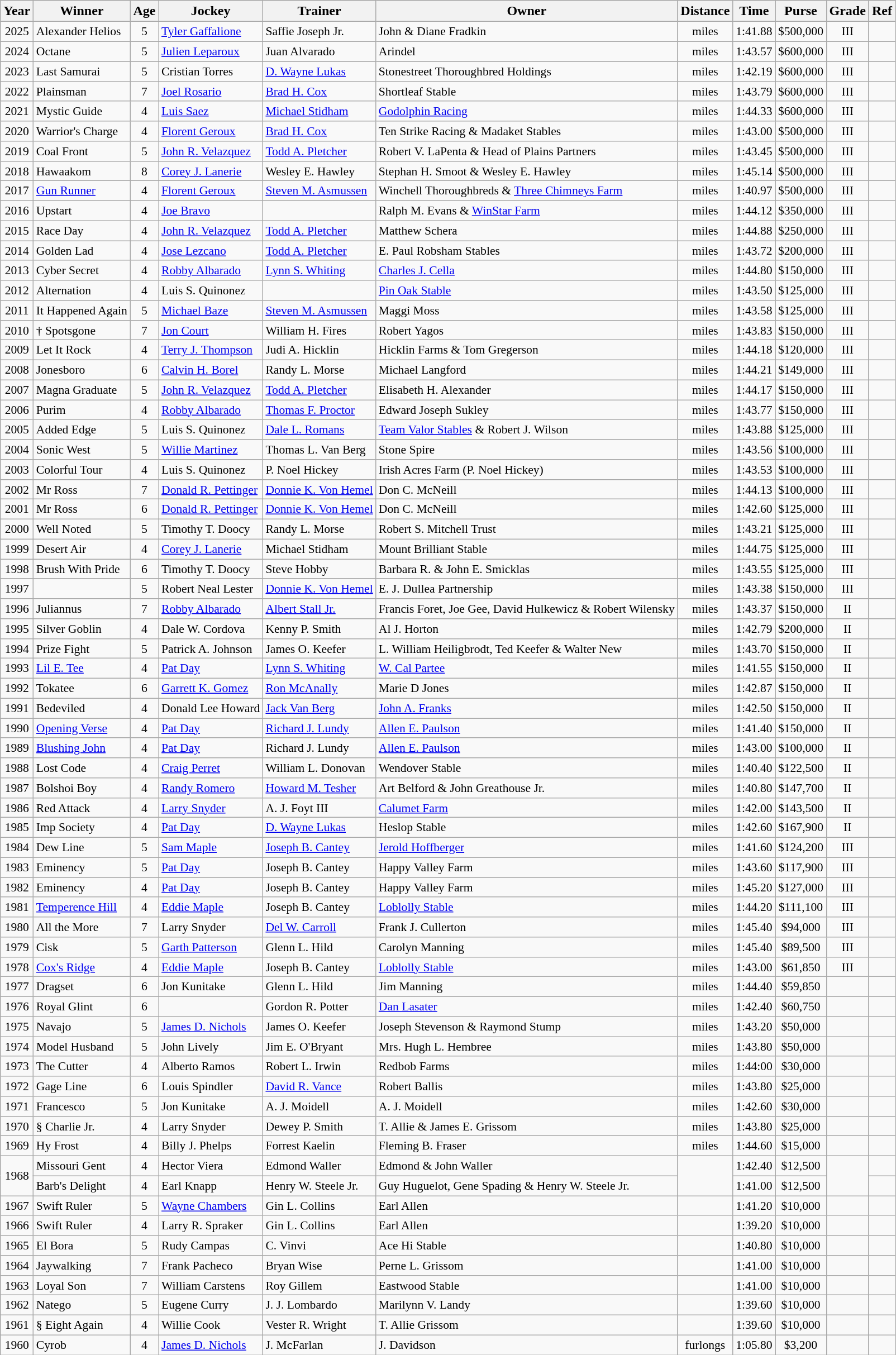<table class="wikitable sortable">
<tr>
<th>Year</th>
<th>Winner</th>
<th>Age</th>
<th>Jockey</th>
<th>Trainer</th>
<th>Owner</th>
<th>Distance</th>
<th>Time</th>
<th>Purse</th>
<th>Grade</th>
<th>Ref</th>
</tr>
<tr style="font-size:90%;">
<td align=center>2025</td>
<td>Alexander Helios</td>
<td align=center>5</td>
<td><a href='#'>Tyler Gaffalione</a></td>
<td>Saffie Joseph Jr.</td>
<td>John & Diane Fradkin</td>
<td align=center> miles</td>
<td align=center>1:41.88</td>
<td align=center>$500,000</td>
<td align=center>III</td>
<td></td>
</tr>
<tr style="font-size:90%;">
<td align=center>2024</td>
<td>Octane</td>
<td align=center>5</td>
<td><a href='#'>Julien Leparoux</a></td>
<td>Juan Alvarado</td>
<td>Arindel</td>
<td align=center> miles</td>
<td align=center>1:43.57</td>
<td align=center>$600,000</td>
<td align=center>III</td>
<td></td>
</tr>
<tr style="font-size:90%;">
<td align=center>2023</td>
<td>Last Samurai</td>
<td align=center>5</td>
<td>Cristian Torres</td>
<td><a href='#'>D. Wayne Lukas</a></td>
<td>Stonestreet Thoroughbred Holdings</td>
<td align=center> miles</td>
<td align=center>1:42.19</td>
<td align=center>$600,000</td>
<td align=center>III</td>
<td></td>
</tr>
<tr style="font-size:90%;">
<td align=center>2022</td>
<td>Plainsman</td>
<td align=center>7</td>
<td><a href='#'>Joel Rosario</a></td>
<td><a href='#'>Brad H. Cox</a></td>
<td>Shortleaf Stable</td>
<td align=center> miles</td>
<td align=center>1:43.79</td>
<td align=center>$600,000</td>
<td align=center>III</td>
<td></td>
</tr>
<tr style="font-size:90%;">
<td align=center>2021</td>
<td>Mystic Guide</td>
<td align=center>4</td>
<td><a href='#'>Luis Saez</a></td>
<td><a href='#'>Michael Stidham</a></td>
<td><a href='#'>Godolphin Racing</a></td>
<td align=center> miles</td>
<td align=center>1:44.33</td>
<td align=center>$600,000</td>
<td align=center>III</td>
<td></td>
</tr>
<tr style="font-size:90%;">
<td align=center>2020</td>
<td>Warrior's Charge</td>
<td align=center>4</td>
<td><a href='#'>Florent Geroux</a></td>
<td><a href='#'>Brad H. Cox</a></td>
<td>Ten Strike Racing & Madaket Stables</td>
<td align=center> miles</td>
<td align=center>1:43.00</td>
<td align=center>$500,000</td>
<td align=center>III</td>
<td></td>
</tr>
<tr style="font-size:90%;">
<td align=center>2019</td>
<td>Coal Front</td>
<td align=center>5</td>
<td><a href='#'>John R. Velazquez</a></td>
<td><a href='#'>Todd A. Pletcher</a></td>
<td>Robert V. LaPenta & Head of Plains Partners</td>
<td align=center> miles</td>
<td align=center>1:43.45</td>
<td align=center>$500,000</td>
<td align=center>III</td>
<td></td>
</tr>
<tr style="font-size:90%;">
<td align=center>2018</td>
<td>Hawaakom</td>
<td align=center>8</td>
<td><a href='#'>Corey J. Lanerie</a></td>
<td>Wesley E. Hawley</td>
<td>Stephan H. Smoot  & Wesley E. Hawley</td>
<td align=center> miles</td>
<td align=center>1:45.14</td>
<td align=center>$500,000</td>
<td align=center>III</td>
<td></td>
</tr>
<tr style="font-size:90%;">
<td align=center>2017</td>
<td><a href='#'>Gun Runner</a></td>
<td align=center>4</td>
<td><a href='#'>Florent Geroux</a></td>
<td><a href='#'>Steven M. Asmussen</a></td>
<td>Winchell Thoroughbreds & <a href='#'>Three Chimneys Farm</a></td>
<td align=center> miles</td>
<td align=center>1:40.97</td>
<td align=center>$500,000</td>
<td align=center>III</td>
<td></td>
</tr>
<tr style="font-size:90%;">
<td align=center>2016</td>
<td>Upstart</td>
<td align=center>4</td>
<td><a href='#'>Joe Bravo</a></td>
<td></td>
<td>Ralph M. Evans & <a href='#'>WinStar Farm</a></td>
<td align=center> miles</td>
<td align=center>1:44.12</td>
<td align=center>$350,000</td>
<td align=center>III</td>
<td></td>
</tr>
<tr style="font-size:90%;">
<td align=center>2015</td>
<td>Race Day</td>
<td align=center>4</td>
<td><a href='#'>John R. Velazquez</a></td>
<td><a href='#'>Todd A. Pletcher</a></td>
<td>Matthew Schera</td>
<td align=center> miles</td>
<td align=center>1:44.88</td>
<td align=center>$250,000</td>
<td align=center>III</td>
<td></td>
</tr>
<tr style="font-size:90%;">
<td align=center>2014</td>
<td>Golden Lad</td>
<td align=center>4</td>
<td><a href='#'>Jose Lezcano</a></td>
<td><a href='#'>Todd A. Pletcher</a></td>
<td>E. Paul Robsham Stables</td>
<td align=center> miles</td>
<td align=center>1:43.72</td>
<td align=center>$200,000</td>
<td align=center>III</td>
<td></td>
</tr>
<tr style="font-size:90%;">
<td align=center>2013</td>
<td>Cyber Secret</td>
<td align=center>4</td>
<td><a href='#'>Robby Albarado</a></td>
<td><a href='#'>Lynn S. Whiting</a></td>
<td><a href='#'>Charles J. Cella</a></td>
<td align=center> miles</td>
<td align=center>1:44.80</td>
<td align=center>$150,000</td>
<td align=center>III</td>
<td></td>
</tr>
<tr style="font-size:90%;">
<td align=center>2012</td>
<td>Alternation</td>
<td align=center>4</td>
<td>Luis S. Quinonez</td>
<td></td>
<td><a href='#'>Pin Oak Stable</a></td>
<td align=center> miles</td>
<td align=center>1:43.50</td>
<td align=center>$125,000</td>
<td align=center>III</td>
<td></td>
</tr>
<tr style="font-size:90%;">
<td align=center>2011</td>
<td>It Happened Again</td>
<td align=center>5</td>
<td><a href='#'>Michael Baze</a></td>
<td><a href='#'>Steven M. Asmussen</a></td>
<td>Maggi Moss</td>
<td align=center> miles</td>
<td align=center>1:43.58</td>
<td align=center>$125,000</td>
<td align=center>III</td>
<td></td>
</tr>
<tr style="font-size:90%;">
<td align=center>2010</td>
<td>† Spotsgone</td>
<td align=center>7</td>
<td><a href='#'>Jon Court</a></td>
<td>William H. Fires</td>
<td>Robert Yagos</td>
<td align=center> miles</td>
<td align=center>1:43.83</td>
<td align=center>$150,000</td>
<td align=center>III</td>
<td></td>
</tr>
<tr style="font-size:90%;">
<td align=center>2009</td>
<td>Let It Rock</td>
<td align=center>4</td>
<td><a href='#'>Terry J. Thompson</a></td>
<td>Judi A. Hicklin</td>
<td>Hicklin Farms & Tom Gregerson</td>
<td align=center> miles</td>
<td align=center>1:44.18</td>
<td align=center>$120,000</td>
<td align=center>III</td>
<td></td>
</tr>
<tr style="font-size:90%;">
<td align=center>2008</td>
<td>Jonesboro</td>
<td align=center>6</td>
<td><a href='#'>Calvin H. Borel</a></td>
<td>Randy L. Morse</td>
<td>Michael Langford</td>
<td align=center> miles</td>
<td align=center>1:44.21</td>
<td align=center>$149,000</td>
<td align=center>III</td>
<td></td>
</tr>
<tr style="font-size:90%;">
<td align=center>2007</td>
<td>Magna Graduate</td>
<td align=center>5</td>
<td><a href='#'>John R. Velazquez</a></td>
<td><a href='#'>Todd A. Pletcher</a></td>
<td>Elisabeth H. Alexander</td>
<td align=center> miles</td>
<td align=center>1:44.17</td>
<td align=center>$150,000</td>
<td align=center>III</td>
<td></td>
</tr>
<tr style="font-size:90%;">
<td align=center>2006</td>
<td>Purim</td>
<td align=center>4</td>
<td><a href='#'>Robby Albarado</a></td>
<td><a href='#'>Thomas F. Proctor</a></td>
<td>Edward Joseph Sukley</td>
<td align=center> miles</td>
<td align=center>1:43.77</td>
<td align=center>$150,000</td>
<td align=center>III</td>
<td></td>
</tr>
<tr style="font-size:90%;">
<td align=center>2005</td>
<td>Added Edge</td>
<td align=center>5</td>
<td>Luis S. Quinonez</td>
<td><a href='#'>Dale L. Romans</a></td>
<td><a href='#'>Team Valor Stables</a> & Robert J. Wilson</td>
<td align=center> miles</td>
<td align=center>1:43.88</td>
<td align=center>$125,000</td>
<td align=center>III</td>
<td></td>
</tr>
<tr style="font-size:90%;">
<td align=center>2004</td>
<td>Sonic West</td>
<td align=center>5</td>
<td><a href='#'>Willie Martinez</a></td>
<td>Thomas L. Van Berg</td>
<td>Stone Spire</td>
<td align=center> miles</td>
<td align=center>1:43.56</td>
<td align=center>$100,000</td>
<td align=center>III</td>
<td></td>
</tr>
<tr style="font-size:90%;">
<td align=center>2003</td>
<td>Colorful Tour</td>
<td align=center>4</td>
<td>Luis S. Quinonez</td>
<td>P. Noel Hickey</td>
<td>Irish Acres Farm (P. Noel Hickey)</td>
<td align=center> miles</td>
<td align=center>1:43.53</td>
<td align=center>$100,000</td>
<td align=center>III</td>
<td></td>
</tr>
<tr style="font-size:90%;">
<td align=center>2002</td>
<td>Mr Ross</td>
<td align=center>7</td>
<td><a href='#'>Donald R. Pettinger</a></td>
<td><a href='#'>Donnie K. Von Hemel</a></td>
<td>Don C. McNeill</td>
<td align=center> miles</td>
<td align=center>1:44.13</td>
<td align=center>$100,000</td>
<td align=center>III</td>
<td></td>
</tr>
<tr style="font-size:90%;">
<td align=center>2001</td>
<td>Mr Ross</td>
<td align=center>6</td>
<td><a href='#'>Donald R. Pettinger</a></td>
<td><a href='#'>Donnie K. Von Hemel</a></td>
<td>Don C. McNeill</td>
<td align=center> miles</td>
<td align=center>1:42.60</td>
<td align=center>$125,000</td>
<td align=center>III</td>
<td></td>
</tr>
<tr style="font-size:90%;">
<td align=center>2000</td>
<td>Well Noted</td>
<td align=center>5</td>
<td>Timothy T. Doocy</td>
<td>Randy L. Morse</td>
<td>Robert S. Mitchell Trust</td>
<td align=center> miles</td>
<td align=center>1:43.21</td>
<td align=center>$125,000</td>
<td align=center>III</td>
<td></td>
</tr>
<tr style="font-size:90%;">
<td align=center>1999</td>
<td>Desert Air</td>
<td align=center>4</td>
<td><a href='#'>Corey J. Lanerie</a></td>
<td>Michael Stidham</td>
<td>Mount Brilliant Stable</td>
<td align=center> miles</td>
<td align=center>1:44.75</td>
<td align=center>$125,000</td>
<td align=center>III</td>
<td></td>
</tr>
<tr style="font-size:90%;">
<td align=center>1998</td>
<td>Brush With Pride</td>
<td align=center>6</td>
<td>Timothy T. Doocy</td>
<td>Steve Hobby</td>
<td>Barbara R. & John E. Smicklas</td>
<td align=center> miles</td>
<td align=center>1:43.55</td>
<td align=center>$125,000</td>
<td align=center>III</td>
<td></td>
</tr>
<tr style="font-size:90%;">
<td align=center>1997</td>
<td></td>
<td align=center>5</td>
<td>Robert Neal Lester</td>
<td><a href='#'>Donnie K. Von Hemel</a></td>
<td>E. J. Dullea Partnership</td>
<td align=center> miles</td>
<td align=center>1:43.38</td>
<td align=center>$150,000</td>
<td align=center>III</td>
<td></td>
</tr>
<tr style="font-size:90%;">
<td align=center>1996</td>
<td>Juliannus</td>
<td align=center>7</td>
<td><a href='#'>Robby Albarado</a></td>
<td><a href='#'>Albert Stall Jr.</a></td>
<td>Francis Foret, Joe Gee, David Hulkewicz & Robert Wilensky</td>
<td align=center> miles</td>
<td align=center>1:43.37</td>
<td align=center>$150,000</td>
<td align=center>II</td>
<td></td>
</tr>
<tr style="font-size:90%;">
<td align=center>1995</td>
<td>Silver Goblin</td>
<td align=center>4</td>
<td>Dale W. Cordova</td>
<td>Kenny P. Smith</td>
<td>Al J. Horton</td>
<td align=center> miles</td>
<td align=center>1:42.79</td>
<td align=center>$200,000</td>
<td align=center>II</td>
<td></td>
</tr>
<tr style="font-size:90%;">
<td align=center>1994</td>
<td>Prize Fight</td>
<td align=center>5</td>
<td>Patrick A. Johnson</td>
<td>James O. Keefer</td>
<td>L. William Heiligbrodt, Ted Keefer & Walter New</td>
<td align=center> miles</td>
<td align=center>1:43.70</td>
<td align=center>$150,000</td>
<td align=center>II</td>
<td></td>
</tr>
<tr style="font-size:90%;">
<td align=center>1993</td>
<td><a href='#'>Lil E. Tee</a></td>
<td align=center>4</td>
<td><a href='#'>Pat Day</a></td>
<td><a href='#'>Lynn S. Whiting</a></td>
<td><a href='#'>W. Cal Partee</a></td>
<td align=center> miles</td>
<td align=center>1:41.55</td>
<td align=center>$150,000</td>
<td align=center>II</td>
<td></td>
</tr>
<tr style="font-size:90%;">
<td align=center>1992</td>
<td>Tokatee</td>
<td align=center>6</td>
<td><a href='#'>Garrett K. Gomez</a></td>
<td><a href='#'>Ron McAnally</a></td>
<td>Marie D Jones</td>
<td align=center> miles</td>
<td align=center>1:42.87</td>
<td align=center>$150,000</td>
<td align=center>II</td>
<td></td>
</tr>
<tr style="font-size:90%;">
<td align=center>1991</td>
<td>Bedeviled</td>
<td align=center>4</td>
<td>Donald Lee Howard</td>
<td><a href='#'>Jack Van Berg</a></td>
<td><a href='#'>John A. Franks</a></td>
<td align=center> miles</td>
<td align=center>1:42.50</td>
<td align=center>$150,000</td>
<td align=center>II</td>
<td></td>
</tr>
<tr style="font-size:90%;">
<td align=center>1990</td>
<td><a href='#'>Opening Verse</a></td>
<td align=center>4</td>
<td><a href='#'>Pat Day</a></td>
<td><a href='#'>Richard J. Lundy</a></td>
<td><a href='#'>Allen E. Paulson</a></td>
<td align=center> miles</td>
<td align=center>1:41.40</td>
<td align=center>$150,000</td>
<td align=center>II</td>
<td></td>
</tr>
<tr style="font-size:90%;">
<td align=center>1989</td>
<td><a href='#'>Blushing John</a></td>
<td align=center>4</td>
<td><a href='#'>Pat Day</a></td>
<td>Richard J. Lundy</td>
<td><a href='#'>Allen E. Paulson</a></td>
<td align=center> miles</td>
<td align=center>1:43.00</td>
<td align=center>$100,000</td>
<td align=center>II</td>
<td></td>
</tr>
<tr style="font-size:90%;">
<td align=center>1988</td>
<td>Lost Code</td>
<td align=center>4</td>
<td><a href='#'>Craig Perret</a></td>
<td>William L. Donovan</td>
<td>Wendover Stable</td>
<td align=center> miles</td>
<td align=center>1:40.40</td>
<td align=center>$122,500</td>
<td align=center>II</td>
<td></td>
</tr>
<tr style="font-size:90%;">
<td align=center>1987</td>
<td>Bolshoi Boy</td>
<td align=center>4</td>
<td><a href='#'>Randy Romero</a></td>
<td><a href='#'>Howard M. Tesher</a></td>
<td>Art Belford & John Greathouse Jr.</td>
<td align=center> miles</td>
<td align=center>1:40.80</td>
<td align=center>$147,700</td>
<td align=center>II</td>
<td></td>
</tr>
<tr style="font-size:90%;">
<td align=center>1986</td>
<td>Red Attack</td>
<td align=center>4</td>
<td><a href='#'>Larry Snyder</a></td>
<td>A. J. Foyt III</td>
<td><a href='#'>Calumet Farm</a></td>
<td align=center> miles</td>
<td align=center>1:42.00</td>
<td align=center>$143,500</td>
<td align=center>II</td>
<td></td>
</tr>
<tr style="font-size:90%;">
<td align=center>1985</td>
<td>Imp Society</td>
<td align=center>4</td>
<td><a href='#'>Pat Day</a></td>
<td><a href='#'>D. Wayne Lukas</a></td>
<td>Heslop Stable</td>
<td align=center> miles</td>
<td align=center>1:42.60</td>
<td align=center>$167,900</td>
<td align=center>II</td>
<td></td>
</tr>
<tr style="font-size:90%;">
<td align=center>1984</td>
<td>Dew Line</td>
<td align=center>5</td>
<td><a href='#'>Sam Maple</a></td>
<td><a href='#'>Joseph B. Cantey</a></td>
<td><a href='#'>Jerold Hoffberger</a></td>
<td align=center> miles</td>
<td align=center>1:41.60</td>
<td align=center>$124,200</td>
<td align=center>III</td>
<td></td>
</tr>
<tr style="font-size:90%;">
<td align=center>1983</td>
<td>Eminency</td>
<td align=center>5</td>
<td><a href='#'>Pat Day</a></td>
<td>Joseph B. Cantey</td>
<td>Happy Valley Farm</td>
<td align=center> miles</td>
<td align=center>1:43.60</td>
<td align=center>$117,900</td>
<td align=center>III</td>
<td></td>
</tr>
<tr style="font-size:90%;">
<td align=center>1982</td>
<td>Eminency</td>
<td align=center>4</td>
<td><a href='#'>Pat Day</a></td>
<td>Joseph B. Cantey</td>
<td>Happy Valley Farm</td>
<td align=center> miles</td>
<td align=center>1:45.20</td>
<td align=center>$127,000</td>
<td align=center>III</td>
<td></td>
</tr>
<tr style="font-size:90%;">
<td align=center>1981</td>
<td><a href='#'>Temperence Hill</a></td>
<td align=center>4</td>
<td><a href='#'>Eddie Maple</a></td>
<td>Joseph B. Cantey</td>
<td><a href='#'>Loblolly Stable</a></td>
<td align=center> miles</td>
<td align=center>1:44.20</td>
<td align=center>$111,100</td>
<td align=center>III</td>
<td></td>
</tr>
<tr style="font-size:90%;">
<td align=center>1980</td>
<td>All the More</td>
<td align=center>7</td>
<td>Larry Snyder</td>
<td><a href='#'>Del W. Carroll</a></td>
<td>Frank J. Cullerton</td>
<td align=center> miles</td>
<td align=center>1:45.40</td>
<td align=center>$94,000</td>
<td align=center>III</td>
<td></td>
</tr>
<tr style="font-size:90%;">
<td align=center>1979</td>
<td>Cisk</td>
<td align=center>5</td>
<td><a href='#'>Garth Patterson</a></td>
<td>Glenn L. Hild</td>
<td>Carolyn Manning</td>
<td align=center> miles</td>
<td align=center>1:45.40</td>
<td align=center>$89,500</td>
<td align=center>III</td>
<td></td>
</tr>
<tr style="font-size:90%;">
<td align=center>1978</td>
<td><a href='#'>Cox's Ridge</a></td>
<td align=center>4</td>
<td><a href='#'>Eddie Maple</a></td>
<td>Joseph B. Cantey</td>
<td><a href='#'>Loblolly Stable</a></td>
<td align=center> miles</td>
<td align=center>1:43.00</td>
<td align=center>$61,850</td>
<td align=center>III</td>
<td></td>
</tr>
<tr style="font-size:90%;">
<td align=center>1977</td>
<td>Dragset</td>
<td align=center>6</td>
<td>Jon Kunitake</td>
<td>Glenn L. Hild</td>
<td>Jim Manning</td>
<td align=center> miles</td>
<td align=center>1:44.40</td>
<td align=center>$59,850</td>
<td align=center></td>
<td></td>
</tr>
<tr style="font-size:90%;">
<td align=center>1976</td>
<td>Royal Glint</td>
<td align=center>6</td>
<td></td>
<td>Gordon R. Potter</td>
<td><a href='#'>Dan Lasater</a></td>
<td align=center> miles</td>
<td align=center>1:42.40</td>
<td align=center>$60,750</td>
<td align=center></td>
<td></td>
</tr>
<tr style="font-size:90%;">
<td align=center>1975</td>
<td>Navajo</td>
<td align=center>5</td>
<td><a href='#'>James D. Nichols</a></td>
<td>James O. Keefer</td>
<td>Joseph Stevenson & Raymond Stump</td>
<td align=center> miles</td>
<td align=center>1:43.20</td>
<td align=center>$50,000</td>
<td align=center></td>
<td></td>
</tr>
<tr style="font-size:90%;">
<td align=center>1974</td>
<td>Model Husband</td>
<td align=center>5</td>
<td>John Lively</td>
<td>Jim E. O'Bryant</td>
<td>Mrs. Hugh L. Hembree</td>
<td align=center> miles</td>
<td align=center>1:43.80</td>
<td align=center>$50,000</td>
<td align=center></td>
<td></td>
</tr>
<tr style="font-size:90%;">
<td align=center>1973</td>
<td>The Cutter</td>
<td align=center>4</td>
<td>Alberto Ramos</td>
<td>Robert L. Irwin</td>
<td>Redbob Farms</td>
<td align=center> miles</td>
<td align=center>1:44:00</td>
<td align=center>$30,000</td>
<td align=center></td>
<td></td>
</tr>
<tr style="font-size:90%;">
<td align=center>1972</td>
<td>Gage Line</td>
<td align=center>6</td>
<td>Louis Spindler</td>
<td><a href='#'>David R. Vance</a></td>
<td>Robert Ballis</td>
<td align=center> miles</td>
<td align=center>1:43.80</td>
<td align=center>$25,000</td>
<td align=center></td>
<td></td>
</tr>
<tr style="font-size:90%;">
<td align=center>1971</td>
<td>Francesco</td>
<td align=center>5</td>
<td>Jon Kunitake</td>
<td>A. J. Moidell</td>
<td>A. J. Moidell</td>
<td align=center> miles</td>
<td align=center>1:42.60</td>
<td align=center>$30,000</td>
<td align=center></td>
<td></td>
</tr>
<tr style="font-size:90%;">
<td align=center>1970</td>
<td>§ Charlie Jr.</td>
<td align=center>4</td>
<td>Larry Snyder</td>
<td>Dewey P. Smith</td>
<td>T. Allie & James E. Grissom</td>
<td align=center> miles</td>
<td align=center>1:43.80</td>
<td align=center>$25,000</td>
<td align=center></td>
<td></td>
</tr>
<tr style="font-size:90%;">
<td align=center>1969</td>
<td>Hy Frost</td>
<td align=center>4</td>
<td>Billy J. Phelps</td>
<td>Forrest Kaelin</td>
<td>Fleming B. Fraser</td>
<td align=center> miles</td>
<td align=center>1:44.60</td>
<td align=center>$15,000</td>
<td align=center></td>
<td></td>
</tr>
<tr style="font-size:90%;">
<td align=center rowspan=2>1968</td>
<td>Missouri Gent</td>
<td align=center>4</td>
<td>Hector Viera</td>
<td>Edmond Waller</td>
<td>Edmond & John Waller</td>
<td align=center rowspan=2></td>
<td align=center>1:42.40</td>
<td align=center>$12,500</td>
<td align=center rowspan=2></td>
<td></td>
</tr>
<tr style="font-size:90%;">
<td>Barb's Delight</td>
<td align=center>4</td>
<td>Earl Knapp</td>
<td>Henry W. Steele Jr.</td>
<td>Guy Huguelot, Gene Spading & Henry W. Steele Jr.</td>
<td align=center>1:41.00</td>
<td align=center>$12,500</td>
<td></td>
</tr>
<tr style="font-size:90%;">
<td align=center>1967</td>
<td>Swift Ruler</td>
<td align=center>5</td>
<td><a href='#'>Wayne Chambers</a></td>
<td>Gin L. Collins</td>
<td>Earl Allen</td>
<td align=center></td>
<td align=center>1:41.20</td>
<td align=center>$10,000</td>
<td align=center></td>
<td></td>
</tr>
<tr style="font-size:90%;">
<td align=center>1966</td>
<td>Swift Ruler</td>
<td align=center>4</td>
<td>Larry R. Spraker</td>
<td>Gin L. Collins</td>
<td>Earl Allen</td>
<td align=center></td>
<td align=center>1:39.20</td>
<td align=center>$10,000</td>
<td align=center></td>
<td></td>
</tr>
<tr style="font-size:90%;">
<td align=center>1965</td>
<td>El Bora</td>
<td align=center>5</td>
<td>Rudy Campas</td>
<td>C. Vinvi</td>
<td>Ace Hi Stable</td>
<td align=center></td>
<td align=center>1:40.80</td>
<td align=center>$10,000</td>
<td align=center></td>
<td></td>
</tr>
<tr style="font-size:90%;">
<td align=center>1964</td>
<td>Jaywalking</td>
<td align=center>7</td>
<td>Frank Pacheco</td>
<td>Bryan Wise</td>
<td>Perne L. Grissom</td>
<td align=center></td>
<td align=center>1:41.00</td>
<td align=center>$10,000</td>
<td align=center></td>
<td></td>
</tr>
<tr style="font-size:90%;">
<td align=center>1963</td>
<td>Loyal Son</td>
<td align=center>7</td>
<td>William Carstens</td>
<td>Roy Gillem</td>
<td>Eastwood Stable</td>
<td align=center></td>
<td align=center>1:41.00</td>
<td align=center>$10,000</td>
<td align=center></td>
<td></td>
</tr>
<tr style="font-size:90%;">
<td align=center>1962</td>
<td>Natego</td>
<td align=center>5</td>
<td>Eugene Curry</td>
<td>J. J. Lombardo</td>
<td>Marilynn V. Landy</td>
<td align=center></td>
<td align=center>1:39.60</td>
<td align=center>$10,000</td>
<td align=center></td>
<td></td>
</tr>
<tr style="font-size:90%;">
<td align=center>1961</td>
<td>§ Eight Again</td>
<td align=center>4</td>
<td>Willie Cook</td>
<td>Vester R. Wright</td>
<td>T. Allie Grissom</td>
<td align=center></td>
<td align=center>1:39.60</td>
<td align=center>$10,000</td>
<td align=center></td>
<td></td>
</tr>
<tr style="font-size:90%;">
<td align=center>1960</td>
<td>Cyrob</td>
<td align=center>4</td>
<td><a href='#'>James D. Nichols</a></td>
<td>J. McFarlan</td>
<td>J. Davidson</td>
<td align=center> furlongs</td>
<td align=center>1:05.80</td>
<td align=center>$3,200</td>
<td align=center></td>
<td></td>
</tr>
</table>
